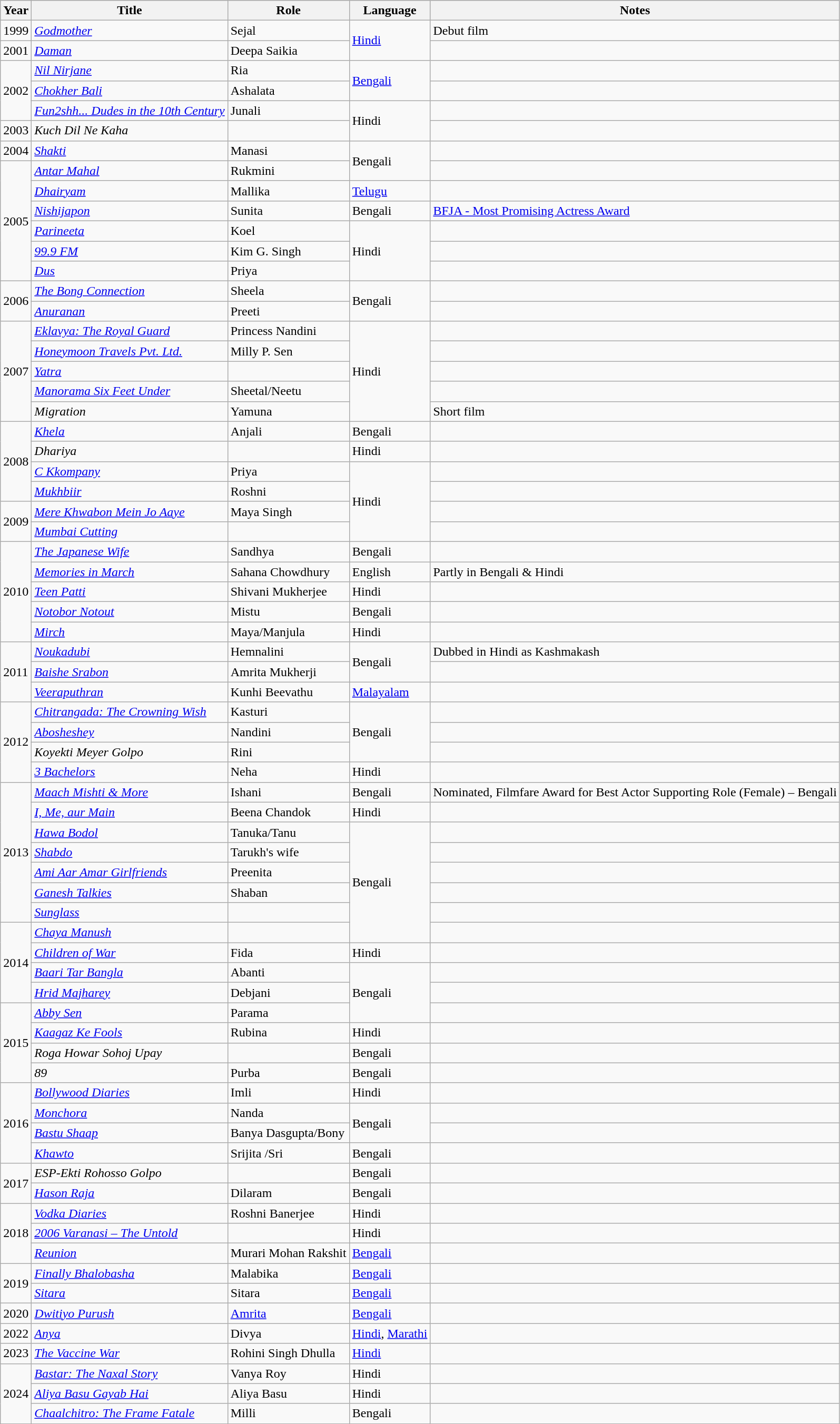<table class="wikitable sortable">
<tr style="background:#ccc; text-align:center;">
<th>Year</th>
<th>Title</th>
<th>Role</th>
<th>Language</th>
<th>Notes</th>
</tr>
<tr>
<td>1999</td>
<td><em><a href='#'>Godmother</a></em></td>
<td>Sejal</td>
<td rowspan="2"><a href='#'>Hindi</a></td>
<td>Debut film</td>
</tr>
<tr>
<td>2001</td>
<td><em><a href='#'>Daman</a></em></td>
<td>Deepa Saikia</td>
<td></td>
</tr>
<tr>
<td rowspan="3">2002</td>
<td><em><a href='#'>Nil Nirjane</a></em></td>
<td>Ria</td>
<td rowspan="2"><a href='#'>Bengali</a></td>
<td></td>
</tr>
<tr>
<td><em><a href='#'>Chokher Bali</a></em></td>
<td>Ashalata</td>
<td></td>
</tr>
<tr>
<td><em><a href='#'>Fun2shh... Dudes in the 10th Century</a></em></td>
<td>Junali</td>
<td rowspan="2">Hindi</td>
<td></td>
</tr>
<tr>
<td>2003</td>
<td><em>Kuch Dil Ne Kaha</em></td>
<td></td>
<td></td>
</tr>
<tr>
<td>2004</td>
<td><em><a href='#'>Shakti</a></em></td>
<td>Manasi</td>
<td rowspan="2">Bengali</td>
<td></td>
</tr>
<tr>
<td rowspan="6">2005</td>
<td><em><a href='#'>Antar Mahal</a></em></td>
<td>Rukmini</td>
<td></td>
</tr>
<tr>
<td><em><a href='#'>Dhairyam</a></em></td>
<td>Mallika</td>
<td><a href='#'>Telugu</a></td>
<td></td>
</tr>
<tr>
<td><em><a href='#'>Nishijapon</a></em></td>
<td>Sunita</td>
<td>Bengali</td>
<td><a href='#'>BFJA - Most Promising Actress Award</a></td>
</tr>
<tr>
<td><em><a href='#'>Parineeta</a></em></td>
<td>Koel</td>
<td rowspan="3">Hindi</td>
<td></td>
</tr>
<tr>
<td><em><a href='#'>99.9 FM</a></em></td>
<td>Kim G. Singh</td>
<td></td>
</tr>
<tr>
<td><em><a href='#'>Dus</a></em></td>
<td>Priya</td>
<td></td>
</tr>
<tr>
<td rowspan="2">2006</td>
<td><em><a href='#'>The Bong Connection</a> </em></td>
<td>Sheela</td>
<td rowspan="2">Bengali</td>
<td></td>
</tr>
<tr>
<td><em><a href='#'>Anuranan</a></em></td>
<td>Preeti</td>
<td></td>
</tr>
<tr>
<td rowspan="5">2007</td>
<td><em><a href='#'>Eklavya: The Royal Guard</a></em></td>
<td>Princess Nandini</td>
<td rowspan="5">Hindi</td>
<td></td>
</tr>
<tr>
<td><em><a href='#'>Honeymoon Travels Pvt. Ltd.</a></em></td>
<td>Milly P. Sen</td>
<td></td>
</tr>
<tr>
<td><em><a href='#'>Yatra</a></em></td>
<td></td>
<td></td>
</tr>
<tr>
<td><em><a href='#'>Manorama Six Feet Under</a></em></td>
<td>Sheetal/Neetu</td>
<td></td>
</tr>
<tr>
<td><em>Migration</em></td>
<td>Yamuna</td>
<td>Short film</td>
</tr>
<tr>
<td rowspan="4">2008</td>
<td><em><a href='#'>Khela</a></em></td>
<td>Anjali</td>
<td>Bengali</td>
<td></td>
</tr>
<tr>
<td><em>Dhariya</em></td>
<td></td>
<td>Hindi</td>
<td></td>
</tr>
<tr>
<td><em><a href='#'>C Kkompany</a></em></td>
<td>Priya</td>
<td rowspan="4">Hindi</td>
<td></td>
</tr>
<tr>
<td><em><a href='#'>Mukhbiir</a></em></td>
<td>Roshni</td>
<td></td>
</tr>
<tr>
<td rowspan="2">2009</td>
<td><em><a href='#'>Mere Khwabon Mein Jo Aaye</a></em></td>
<td>Maya Singh</td>
<td></td>
</tr>
<tr>
<td><em><a href='#'>Mumbai Cutting</a></em></td>
<td></td>
<td></td>
</tr>
<tr>
<td rowspan="5">2010</td>
<td><em><a href='#'>The Japanese Wife</a></em></td>
<td>Sandhya</td>
<td>Bengali</td>
<td></td>
</tr>
<tr>
<td><em><a href='#'>Memories in March</a></em></td>
<td>Sahana Chowdhury</td>
<td>English</td>
<td>Partly in Bengali & Hindi</td>
</tr>
<tr>
<td><em><a href='#'>Teen Patti</a></em></td>
<td>Shivani Mukherjee</td>
<td>Hindi</td>
<td></td>
</tr>
<tr>
<td><em><a href='#'>Notobor Notout</a></em></td>
<td>Mistu</td>
<td>Bengali</td>
<td></td>
</tr>
<tr>
<td><em><a href='#'>Mirch</a></em></td>
<td>Maya/Manjula</td>
<td>Hindi</td>
<td></td>
</tr>
<tr>
<td rowspan="3">2011</td>
<td><em><a href='#'>Noukadubi</a></em></td>
<td>Hemnalini</td>
<td rowspan="2">Bengali</td>
<td>Dubbed in Hindi as Kashmakash</td>
</tr>
<tr>
<td><em><a href='#'>Baishe Srabon</a></em></td>
<td>Amrita Mukherji</td>
<td></td>
</tr>
<tr>
<td><em><a href='#'>Veeraputhran</a></em></td>
<td>Kunhi Beevathu</td>
<td><a href='#'>Malayalam</a></td>
<td></td>
</tr>
<tr>
<td rowspan="4">2012</td>
<td><em><a href='#'>Chitrangada: The Crowning Wish</a></em></td>
<td>Kasturi</td>
<td rowspan="3">Bengali</td>
<td></td>
</tr>
<tr>
<td><em><a href='#'>Abosheshey</a></em></td>
<td>Nandini</td>
<td></td>
</tr>
<tr>
<td><em>Koyekti Meyer Golpo</em></td>
<td>Rini</td>
<td></td>
</tr>
<tr>
<td><em><a href='#'>3 Bachelors</a></em></td>
<td>Neha</td>
<td>Hindi</td>
<td></td>
</tr>
<tr>
<td rowspan="7">2013</td>
<td><em><a href='#'>Maach Mishti & More</a></em></td>
<td>Ishani</td>
<td>Bengali</td>
<td>Nominated, Filmfare Award for Best Actor Supporting Role (Female) – Bengali</td>
</tr>
<tr>
<td><em><a href='#'>I, Me, aur Main</a></em></td>
<td>Beena Chandok</td>
<td>Hindi</td>
<td></td>
</tr>
<tr>
<td><em><a href='#'>Hawa Bodol</a></em></td>
<td>Tanuka/Tanu</td>
<td rowspan="6">Bengali</td>
<td></td>
</tr>
<tr>
<td><em><a href='#'>Shabdo</a></em></td>
<td>Tarukh's wife</td>
<td></td>
</tr>
<tr>
<td><em><a href='#'>Ami Aar Amar Girlfriends</a></em></td>
<td>Preenita</td>
<td></td>
</tr>
<tr>
<td><em><a href='#'>Ganesh Talkies</a></em></td>
<td>Shaban</td>
<td></td>
</tr>
<tr>
<td><em><a href='#'>Sunglass</a></em></td>
<td></td>
<td></td>
</tr>
<tr>
<td rowspan="4">2014</td>
<td><em><a href='#'>Chaya Manush</a></em></td>
<td></td>
<td></td>
</tr>
<tr>
<td><em><a href='#'>Children of War</a></em></td>
<td>Fida</td>
<td>Hindi</td>
<td></td>
</tr>
<tr>
<td><em><a href='#'>Baari Tar Bangla</a></em></td>
<td>Abanti</td>
<td rowspan="3">Bengali</td>
<td></td>
</tr>
<tr>
<td><em><a href='#'>Hrid Majharey</a></em></td>
<td>Debjani</td>
<td></td>
</tr>
<tr>
<td rowspan="4">2015</td>
<td><em><a href='#'>Abby Sen</a></em></td>
<td>Parama</td>
<td></td>
</tr>
<tr>
<td><em><a href='#'>Kaagaz Ke Fools</a></em></td>
<td>Rubina</td>
<td>Hindi</td>
<td></td>
</tr>
<tr>
<td><em>Roga Howar Sohoj Upay</em></td>
<td></td>
<td>Bengali</td>
<td></td>
</tr>
<tr>
<td><em>89</em></td>
<td>Purba</td>
<td>Bengali</td>
<td></td>
</tr>
<tr>
<td rowspan="4">2016</td>
<td><em><a href='#'>Bollywood Diaries</a></em></td>
<td>Imli</td>
<td>Hindi</td>
<td></td>
</tr>
<tr>
<td><em><a href='#'>Monchora</a></em></td>
<td>Nanda</td>
<td rowspan="2">Bengali</td>
<td></td>
</tr>
<tr>
<td><em><a href='#'>Bastu Shaap</a></em></td>
<td>Banya Dasgupta/Bony</td>
<td></td>
</tr>
<tr>
<td><em><a href='#'>Khawto</a></em></td>
<td>Srijita /Sri</td>
<td>Bengali</td>
<td></td>
</tr>
<tr>
<td rowspan="2">2017</td>
<td><em>ESP-Ekti Rohosso Golpo</em></td>
<td></td>
<td>Bengali</td>
<td></td>
</tr>
<tr>
<td><em><a href='#'>Hason Raja</a></em></td>
<td>Dilaram</td>
<td>Bengali</td>
<td></td>
</tr>
<tr>
<td rowspan="3">2018</td>
<td><em><a href='#'>Vodka Diaries</a></em></td>
<td>Roshni Banerjee</td>
<td>Hindi</td>
<td></td>
</tr>
<tr>
<td><em><a href='#'>2006 Varanasi – The Untold</a></em></td>
<td></td>
<td>Hindi</td>
<td></td>
</tr>
<tr>
<td><em><a href='#'>Reunion</a></em></td>
<td>Murari Mohan Rakshit</td>
<td><a href='#'>Bengali</a></td>
<td></td>
</tr>
<tr>
<td rowspan="2">2019</td>
<td><em><a href='#'>Finally Bhalobasha</a></em></td>
<td>Malabika</td>
<td><a href='#'>Bengali</a></td>
<td></td>
</tr>
<tr>
<td><em><a href='#'>Sitara</a></em></td>
<td>Sitara</td>
<td><a href='#'>Bengali</a></td>
<td></td>
</tr>
<tr>
<td rowspan="1">2020</td>
<td><a href='#'><em>Dwitiyo Purush</em></a></td>
<td><a href='#'>Amrita</a></td>
<td><a href='#'>Bengali</a></td>
<td></td>
</tr>
<tr>
<td rowspan="1">2022</td>
<td><em><a href='#'>Anya</a></em></td>
<td>Divya</td>
<td><a href='#'>Hindi</a>, <a href='#'>Marathi</a></td>
<td></td>
</tr>
<tr>
<td rowspan="1">2023</td>
<td><em><a href='#'>The Vaccine War</a></em></td>
<td>Rohini Singh Dhulla</td>
<td><a href='#'>Hindi</a></td>
<td></td>
</tr>
<tr>
<td rowspan="3">2024</td>
<td><em><a href='#'>Bastar: The Naxal Story</a></em></td>
<td>Vanya Roy</td>
<td>Hindi</td>
<td></td>
</tr>
<tr>
<td><em><a href='#'>Aliya Basu Gayab Hai</a></em></td>
<td>Aliya Basu</td>
<td>Hindi</td>
<td></td>
</tr>
<tr>
<td><em><a href='#'>Chaalchitro: The Frame Fatale</a></em></td>
<td>Milli</td>
<td>Bengali</td>
<td></td>
</tr>
</table>
